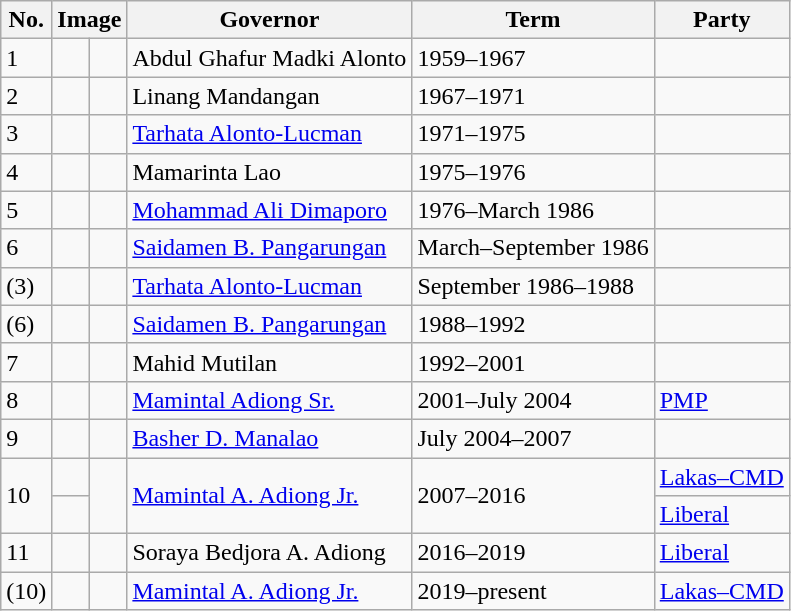<table class="wikitable sortable">
<tr>
<th>No.</th>
<th colspan="2">Image</th>
<th>Governor</th>
<th>Term</th>
<th>Party</th>
</tr>
<tr>
<td>1</td>
<td></td>
<td></td>
<td>Abdul Ghafur Madki Alonto</td>
<td>1959–1967</td>
<td></td>
</tr>
<tr>
<td>2</td>
<td></td>
<td></td>
<td>Linang Mandangan</td>
<td>1967–1971</td>
<td></td>
</tr>
<tr>
<td>3</td>
<td></td>
<td></td>
<td><a href='#'>Tarhata Alonto-Lucman</a></td>
<td>1971–1975</td>
<td></td>
</tr>
<tr>
<td>4</td>
<td></td>
<td></td>
<td>Mamarinta Lao</td>
<td>1975–1976</td>
<td></td>
</tr>
<tr>
<td>5</td>
<td></td>
<td></td>
<td><a href='#'>Mohammad Ali Dimaporo</a></td>
<td>1976–March 1986</td>
<td></td>
</tr>
<tr>
<td>6</td>
<td></td>
<td></td>
<td><a href='#'>Saidamen B. Pangarungan</a></td>
<td>March–September 1986</td>
<td></td>
</tr>
<tr>
<td>(3)</td>
<td></td>
<td></td>
<td><a href='#'>Tarhata Alonto-Lucman</a></td>
<td>September 1986–1988</td>
<td></td>
</tr>
<tr>
<td>(6)</td>
<td></td>
<td></td>
<td><a href='#'>Saidamen B. Pangarungan</a></td>
<td>1988–1992</td>
<td></td>
</tr>
<tr>
<td>7</td>
<td></td>
<td></td>
<td>Mahid Mutilan</td>
<td>1992–2001</td>
<td></td>
</tr>
<tr>
<td>8</td>
<td></td>
<td></td>
<td><a href='#'>Mamintal Adiong Sr.</a></td>
<td>2001–July 2004<br></td>
<td><a href='#'>PMP</a></td>
</tr>
<tr>
<td>9</td>
<td></td>
<td></td>
<td><a href='#'>Basher D. Manalao</a></td>
<td>July 2004–2007</td>
<td></td>
</tr>
<tr>
<td rowspan="2">10</td>
<td></td>
<td rowspan="2"></td>
<td rowspan="2"><a href='#'>Mamintal A. Adiong Jr.</a></td>
<td rowspan="2">2007–2016</td>
<td><a href='#'>Lakas–CMD</a></td>
</tr>
<tr>
<td></td>
<td><a href='#'>Liberal</a></td>
</tr>
<tr>
<td>11</td>
<td></td>
<td></td>
<td>Soraya Bedjora A. Adiong</td>
<td>2016–2019</td>
<td><a href='#'>Liberal</a></td>
</tr>
<tr>
<td>(10)</td>
<td></td>
<td></td>
<td><a href='#'>Mamintal A. Adiong Jr.</a></td>
<td>2019–present</td>
<td><a href='#'>Lakas–CMD</a></td>
</tr>
</table>
